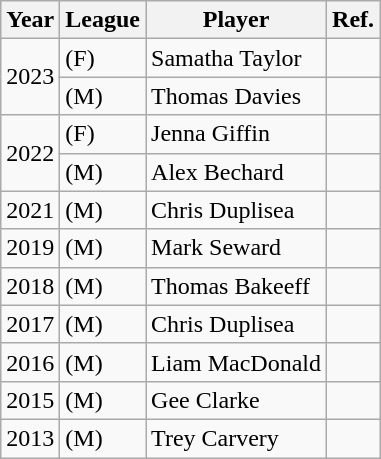<table class="wikitable">
<tr>
<th>Year</th>
<th>League</th>
<th>Player</th>
<th>Ref.</th>
</tr>
<tr>
<td rowspan="2">2023</td>
<td>(F)</td>
<td>Samatha Taylor</td>
<td></td>
</tr>
<tr>
<td>(M)</td>
<td>Thomas Davies</td>
<td></td>
</tr>
<tr>
<td rowspan="2">2022</td>
<td>(F)</td>
<td>Jenna Giffin</td>
<td></td>
</tr>
<tr>
<td>(M)</td>
<td>Alex Bechard</td>
<td></td>
</tr>
<tr>
<td>2021</td>
<td>(M)</td>
<td>Chris Duplisea</td>
<td></td>
</tr>
<tr>
<td>2019</td>
<td>(M)</td>
<td>Mark Seward</td>
<td></td>
</tr>
<tr>
<td>2018</td>
<td>(M)</td>
<td>Thomas Bakeeff</td>
<td></td>
</tr>
<tr>
<td>2017</td>
<td>(M)</td>
<td>Chris Duplisea</td>
<td></td>
</tr>
<tr>
<td>2016</td>
<td>(M)</td>
<td>Liam MacDonald</td>
<td></td>
</tr>
<tr>
<td>2015</td>
<td>(M)</td>
<td>Gee Clarke</td>
<td></td>
</tr>
<tr>
<td>2013</td>
<td>(M)</td>
<td>Trey Carvery</td>
<td></td>
</tr>
</table>
